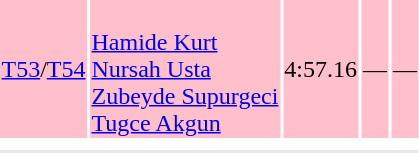<table>
<tr bgcolor="#FFC0CB">
<td><a href='#'>T53</a>/<a href='#'>T54</a></td>
<td><br><a href='#'>Hamide Kurt</a><br><a href='#'>Nursah Usta</a><br><a href='#'>Zubeyde Supurgeci</a><br><a href='#'>Tugce Akgun</a></td>
<td>4:57.16</td>
<td colspan=2 align=center>—</td>
<td colspan=2 align=center>—</td>
</tr>
<tr>
<td colspan=7></td>
</tr>
<tr>
</tr>
<tr bgcolor= e8e8e8>
<td colspan=7></td>
</tr>
</table>
